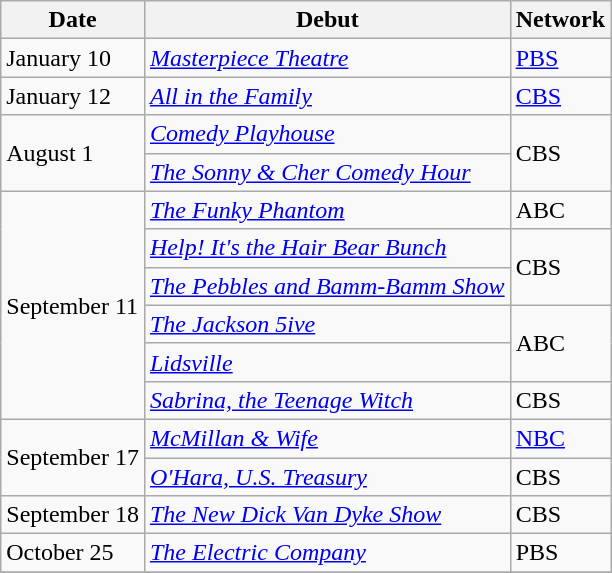<table class="wikitable sortable">
<tr>
<th>Date</th>
<th>Debut</th>
<th>Network</th>
</tr>
<tr>
<td>January 10</td>
<td><em><a href='#'>Masterpiece Theatre</a></em></td>
<td><a href='#'>PBS</a></td>
</tr>
<tr>
<td>January 12</td>
<td><em><a href='#'>All in the Family</a></em></td>
<td><a href='#'>CBS</a></td>
</tr>
<tr>
<td rowspan=2>August 1</td>
<td><em><a href='#'>Comedy Playhouse</a></em></td>
<td rowspan=2>CBS</td>
</tr>
<tr>
<td><em><a href='#'>The Sonny & Cher Comedy Hour</a></em></td>
</tr>
<tr>
<td rowspan="6">September 11</td>
<td><em><a href='#'>The Funky Phantom</a></em></td>
<td>ABC</td>
</tr>
<tr>
<td><em><a href='#'>Help! It's the Hair Bear Bunch</a></em></td>
<td rowspan="2">CBS</td>
</tr>
<tr>
<td><em><a href='#'>The Pebbles and Bamm-Bamm Show</a></em></td>
</tr>
<tr>
<td><em><a href='#'>The Jackson 5ive</a></em></td>
<td rowspan=2>ABC</td>
</tr>
<tr>
<td><em><a href='#'>Lidsville</a></em></td>
</tr>
<tr>
<td><em><a href='#'>Sabrina, the Teenage Witch</a></em></td>
<td>CBS</td>
</tr>
<tr>
<td rowspan=2>September 17</td>
<td><em><a href='#'>McMillan & Wife</a></em></td>
<td><a href='#'>NBC</a></td>
</tr>
<tr>
<td><em><a href='#'>O'Hara, U.S. Treasury</a></em></td>
<td>CBS</td>
</tr>
<tr>
<td>September 18</td>
<td><em><a href='#'>The New Dick Van Dyke Show</a></em></td>
<td>CBS</td>
</tr>
<tr>
<td>October 25</td>
<td><em><a href='#'>The Electric Company</a></em></td>
<td>PBS</td>
</tr>
<tr>
</tr>
</table>
